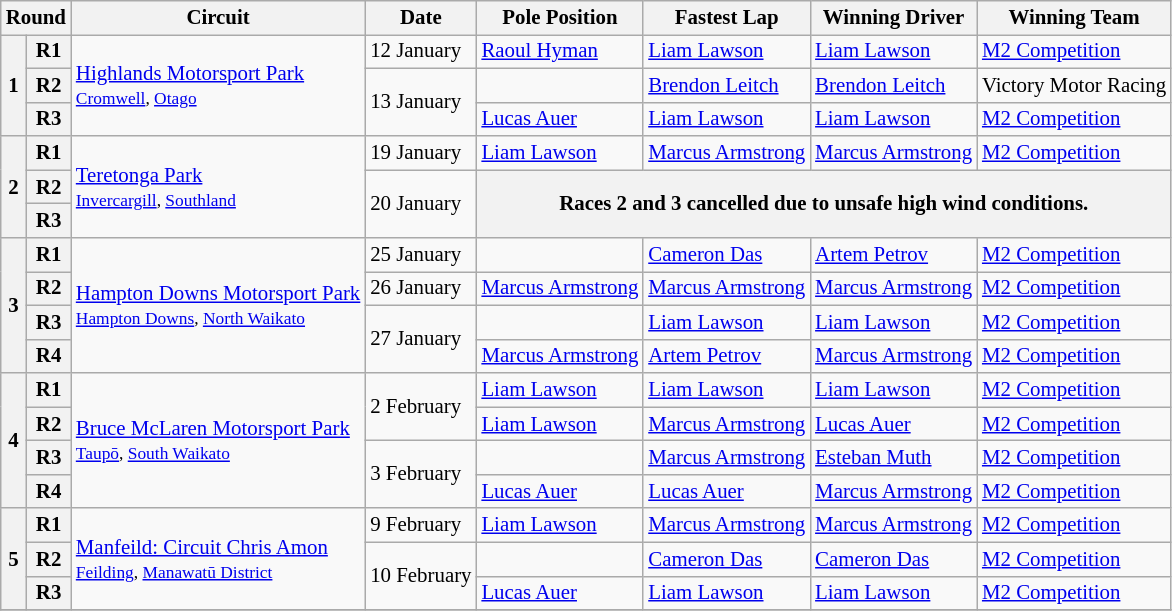<table class="wikitable" style="font-size: 87%">
<tr>
<th colspan=2>Round</th>
<th>Circuit</th>
<th>Date</th>
<th>Pole Position</th>
<th>Fastest Lap</th>
<th>Winning Driver</th>
<th>Winning Team</th>
</tr>
<tr>
<th rowspan=3>1</th>
<th>R1</th>
<td rowspan=3><a href='#'>Highlands Motorsport Park</a><br><small><a href='#'>Cromwell</a>, <a href='#'>Otago</a></small></td>
<td>12 January</td>
<td> <a href='#'>Raoul Hyman</a></td>
<td> <a href='#'>Liam Lawson</a></td>
<td> <a href='#'>Liam Lawson</a></td>
<td><a href='#'>M2 Competition</a></td>
</tr>
<tr>
<th>R2</th>
<td rowspan=2>13 January</td>
<td></td>
<td> <a href='#'>Brendon Leitch</a></td>
<td> <a href='#'>Brendon Leitch</a></td>
<td>Victory Motor Racing</td>
</tr>
<tr>
<th>R3</th>
<td> <a href='#'>Lucas Auer</a></td>
<td> <a href='#'>Liam Lawson</a></td>
<td> <a href='#'>Liam Lawson</a></td>
<td><a href='#'>M2 Competition</a></td>
</tr>
<tr>
<th rowspan=3>2</th>
<th>R1</th>
<td rowspan=3><a href='#'>Teretonga Park</a><br><small><a href='#'>Invercargill</a>, <a href='#'>Southland</a></small></td>
<td>19 January</td>
<td> <a href='#'>Liam Lawson</a></td>
<td> <a href='#'>Marcus Armstrong</a></td>
<td> <a href='#'>Marcus Armstrong</a></td>
<td><a href='#'>M2 Competition</a></td>
</tr>
<tr>
<th>R2</th>
<td rowspan=2>20 January</td>
<th colspan=4 rowspan=2>Races 2 and 3 cancelled due to unsafe high wind conditions.</th>
</tr>
<tr>
<th>R3</th>
</tr>
<tr>
<th rowspan=4>3</th>
<th>R1</th>
<td rowspan=4><a href='#'>Hampton Downs Motorsport Park</a><br><small><a href='#'>Hampton Downs</a>, <a href='#'>North Waikato</a></small></td>
<td>25 January</td>
<td></td>
<td> <a href='#'>Cameron Das</a></td>
<td> <a href='#'>Artem Petrov</a></td>
<td><a href='#'>M2 Competition</a></td>
</tr>
<tr>
<th>R2</th>
<td>26 January</td>
<td> <a href='#'>Marcus Armstrong</a></td>
<td> <a href='#'>Marcus Armstrong</a></td>
<td> <a href='#'>Marcus Armstrong</a></td>
<td><a href='#'>M2 Competition</a></td>
</tr>
<tr>
<th>R3</th>
<td rowspan=2>27 January</td>
<td></td>
<td> <a href='#'>Liam Lawson</a></td>
<td> <a href='#'>Liam Lawson</a></td>
<td><a href='#'>M2 Competition</a></td>
</tr>
<tr>
<th>R4</th>
<td> <a href='#'>Marcus Armstrong</a></td>
<td> <a href='#'>Artem Petrov</a></td>
<td> <a href='#'>Marcus Armstrong</a></td>
<td><a href='#'>M2 Competition</a></td>
</tr>
<tr>
<th rowspan=4>4</th>
<th>R1</th>
<td rowspan=4><a href='#'>Bruce McLaren Motorsport Park</a><br><small><a href='#'>Taupō</a>, <a href='#'>South Waikato</a></small></td>
<td rowspan=2>2 February</td>
<td> <a href='#'>Liam Lawson</a></td>
<td> <a href='#'>Liam Lawson</a></td>
<td> <a href='#'>Liam Lawson</a></td>
<td><a href='#'>M2 Competition</a></td>
</tr>
<tr>
<th>R2</th>
<td> <a href='#'>Liam Lawson</a></td>
<td> <a href='#'>Marcus Armstrong</a></td>
<td> <a href='#'>Lucas Auer</a></td>
<td><a href='#'>M2 Competition</a></td>
</tr>
<tr>
<th>R3</th>
<td rowspan=2>3 February</td>
<td></td>
<td> <a href='#'>Marcus Armstrong</a></td>
<td> <a href='#'>Esteban Muth</a></td>
<td><a href='#'>M2 Competition</a></td>
</tr>
<tr>
<th>R4</th>
<td> <a href='#'>Lucas Auer</a></td>
<td> <a href='#'>Lucas Auer</a></td>
<td> <a href='#'>Marcus Armstrong</a></td>
<td><a href='#'>M2 Competition</a></td>
</tr>
<tr>
<th rowspan=3>5</th>
<th>R1</th>
<td rowspan=3><a href='#'>Manfeild: Circuit Chris Amon</a><br><small><a href='#'>Feilding</a>, <a href='#'>Manawatū District</a></small></td>
<td>9 February</td>
<td> <a href='#'>Liam Lawson</a></td>
<td> <a href='#'>Marcus Armstrong</a></td>
<td> <a href='#'>Marcus Armstrong</a></td>
<td><a href='#'>M2 Competition</a></td>
</tr>
<tr>
<th>R2</th>
<td rowspan=2>10 February</td>
<td></td>
<td> <a href='#'>Cameron Das</a></td>
<td> <a href='#'>Cameron Das</a></td>
<td><a href='#'>M2 Competition</a></td>
</tr>
<tr>
<th>R3</th>
<td> <a href='#'>Lucas Auer</a></td>
<td> <a href='#'>Liam Lawson</a></td>
<td> <a href='#'>Liam Lawson</a></td>
<td><a href='#'>M2 Competition</a></td>
</tr>
<tr>
</tr>
</table>
